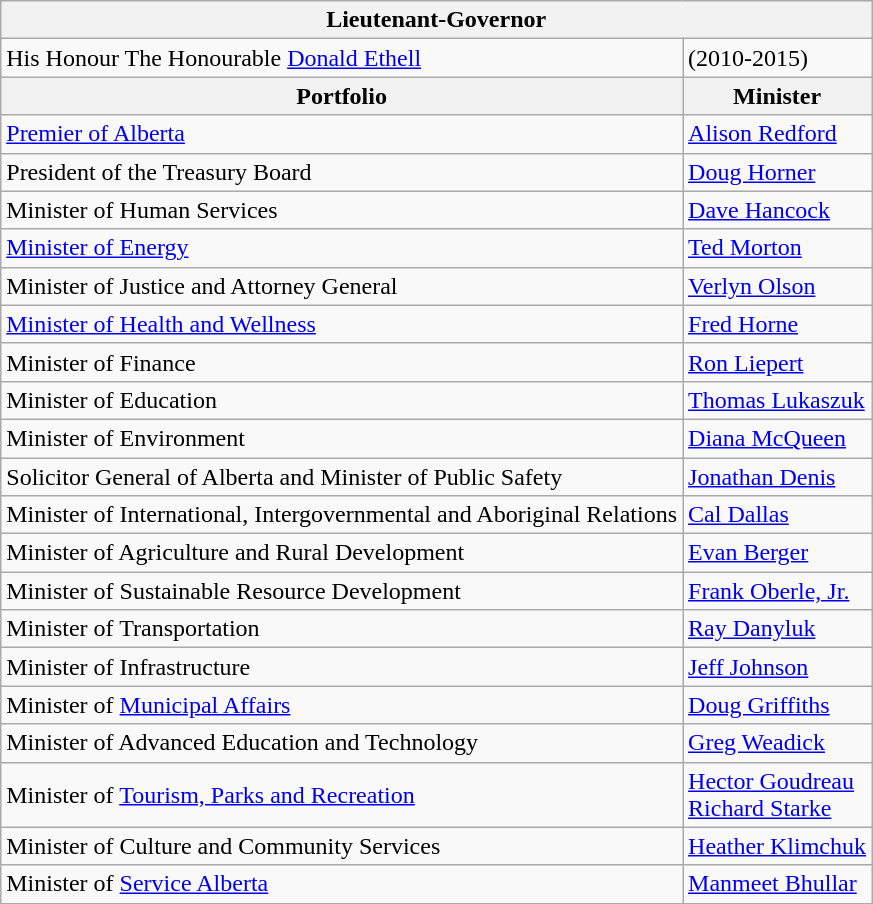<table class="wikitable">
<tr>
<th colspan=6>Lieutenant-Governor</th>
</tr>
<tr>
<td>His Honour The Honourable <a href='#'>Donald Ethell</a></td>
<td>(2010-2015)</td>
</tr>
<tr>
<th>Portfolio</th>
<th colspan=5>Minister</th>
</tr>
<tr>
<td><a href='#'>Premier of Alberta</a><br></td>
<td><a href='#'>Alison Redford</a></td>
</tr>
<tr>
<td>President of the Treasury Board<br></td>
<td><a href='#'>Doug Horner</a></td>
</tr>
<tr>
<td>Minister of Human Services<br></td>
<td><a href='#'>Dave Hancock</a></td>
</tr>
<tr>
<td><a href='#'>Minister of Energy</a></td>
<td><a href='#'>Ted Morton</a></td>
</tr>
<tr>
<td>Minister of Justice and Attorney General<br></td>
<td><a href='#'>Verlyn Olson</a></td>
</tr>
<tr>
<td><a href='#'>Minister of Health and Wellness</a></td>
<td><a href='#'>Fred Horne</a></td>
</tr>
<tr>
<td>Minister of Finance</td>
<td><a href='#'>Ron Liepert</a></td>
</tr>
<tr>
<td>Minister of Education</td>
<td><a href='#'>Thomas Lukaszuk</a></td>
</tr>
<tr>
<td>Minister of Environment<br></td>
<td><a href='#'>Diana McQueen</a></td>
</tr>
<tr>
<td>Solicitor General of Alberta and Minister of Public Safety<br></td>
<td><a href='#'>Jonathan Denis</a></td>
</tr>
<tr>
<td>Minister of International, Intergovernmental and Aboriginal Relations</td>
<td><a href='#'>Cal Dallas</a></td>
</tr>
<tr>
<td>Minister of Agriculture and Rural Development</td>
<td><a href='#'>Evan Berger</a></td>
</tr>
<tr>
<td>Minister of Sustainable Resource Development</td>
<td><a href='#'>Frank Oberle, Jr.</a></td>
</tr>
<tr>
<td>Minister of Transportation</td>
<td><a href='#'>Ray Danyluk</a></td>
</tr>
<tr>
<td>Minister of Infrastructure</td>
<td><a href='#'>Jeff Johnson</a></td>
</tr>
<tr>
<td>Minister of <a href='#'>Municipal Affairs</a></td>
<td><a href='#'>Doug Griffiths</a></td>
</tr>
<tr>
<td>Minister of Advanced Education and Technology</td>
<td><a href='#'>Greg Weadick</a></td>
</tr>
<tr>
<td>Minister of <a href='#'>Tourism, Parks and Recreation</a></td>
<td><a href='#'>Hector Goudreau</a><br><a href='#'>Richard Starke</a></td>
</tr>
<tr>
<td>Minister of Culture and Community Services</td>
<td><a href='#'>Heather Klimchuk</a></td>
</tr>
<tr>
<td>Minister of <a href='#'>Service Alberta</a></td>
<td><a href='#'>Manmeet Bhullar</a></td>
</tr>
</table>
